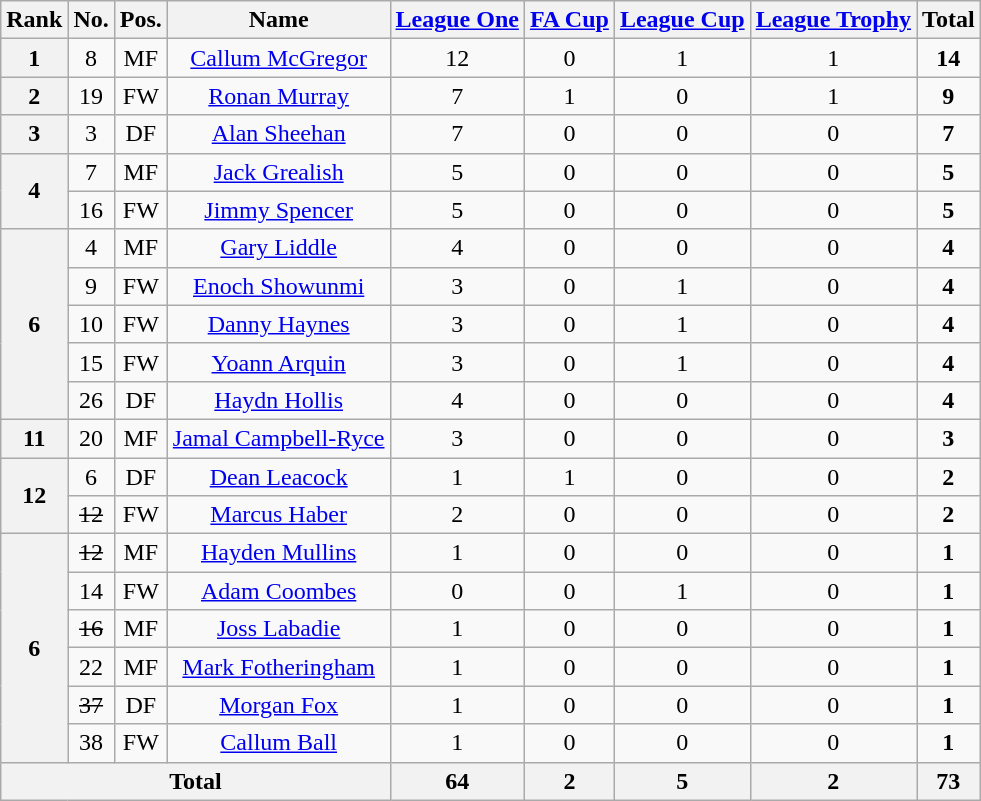<table class="wikitable" style="text-align: center;">
<tr>
<th>Rank</th>
<th>No.</th>
<th>Pos.</th>
<th>Name</th>
<th><a href='#'>League One</a></th>
<th><a href='#'>FA Cup</a></th>
<th><a href='#'>League Cup</a></th>
<th><a href='#'>League Trophy</a></th>
<th>Total</th>
</tr>
<tr>
<th rowspan=1>1</th>
<td>8</td>
<td>MF</td>
<td><a href='#'>Callum McGregor</a></td>
<td>12</td>
<td>0</td>
<td>1</td>
<td>1</td>
<td><strong>14</strong></td>
</tr>
<tr>
<th rowspan=1>2</th>
<td>19</td>
<td>FW</td>
<td><a href='#'>Ronan Murray</a></td>
<td>7</td>
<td>1</td>
<td>0</td>
<td>1</td>
<td><strong>9</strong></td>
</tr>
<tr>
<th rowspan=1>3</th>
<td>3</td>
<td>DF</td>
<td><a href='#'>Alan Sheehan</a></td>
<td>7</td>
<td>0</td>
<td>0</td>
<td>0</td>
<td><strong>7</strong></td>
</tr>
<tr>
<th rowspan=2>4</th>
<td>7</td>
<td>MF</td>
<td><a href='#'>Jack Grealish</a></td>
<td>5</td>
<td>0</td>
<td>0</td>
<td>0</td>
<td><strong>5</strong></td>
</tr>
<tr>
<td>16</td>
<td>FW</td>
<td><a href='#'>Jimmy Spencer</a></td>
<td>5</td>
<td>0</td>
<td>0</td>
<td>0</td>
<td><strong>5</strong></td>
</tr>
<tr>
<th rowspan=5>6</th>
<td>4</td>
<td>MF</td>
<td><a href='#'>Gary Liddle</a></td>
<td>4</td>
<td>0</td>
<td>0</td>
<td>0</td>
<td><strong>4</strong></td>
</tr>
<tr>
<td>9</td>
<td>FW</td>
<td><a href='#'>Enoch Showunmi</a></td>
<td>3</td>
<td>0</td>
<td>1</td>
<td>0</td>
<td><strong>4</strong></td>
</tr>
<tr>
<td>10</td>
<td>FW</td>
<td><a href='#'>Danny Haynes</a></td>
<td>3</td>
<td>0</td>
<td>1</td>
<td>0</td>
<td><strong>4</strong></td>
</tr>
<tr>
<td>15</td>
<td>FW</td>
<td><a href='#'>Yoann Arquin</a></td>
<td>3</td>
<td>0</td>
<td>1</td>
<td>0</td>
<td><strong>4</strong></td>
</tr>
<tr>
<td>26</td>
<td>DF</td>
<td><a href='#'>Haydn Hollis</a></td>
<td>4</td>
<td>0</td>
<td>0</td>
<td>0</td>
<td><strong>4</strong></td>
</tr>
<tr>
<th rowspan=1>11</th>
<td>20</td>
<td>MF</td>
<td><a href='#'>Jamal Campbell-Ryce</a></td>
<td>3</td>
<td>0</td>
<td>0</td>
<td>0</td>
<td><strong>3</strong></td>
</tr>
<tr>
<th rowspan=2>12</th>
<td>6</td>
<td>DF</td>
<td><a href='#'>Dean Leacock</a></td>
<td>1</td>
<td>1</td>
<td>0</td>
<td>0</td>
<td><strong>2</strong></td>
</tr>
<tr>
<td><s>12</s></td>
<td>FW</td>
<td><a href='#'>Marcus Haber</a></td>
<td>2</td>
<td>0</td>
<td>0</td>
<td>0</td>
<td><strong>2</strong></td>
</tr>
<tr>
<th rowspan=6>6</th>
<td><s>12</s></td>
<td>MF</td>
<td><a href='#'>Hayden Mullins</a></td>
<td>1</td>
<td>0</td>
<td>0</td>
<td>0</td>
<td><strong>1</strong></td>
</tr>
<tr>
<td>14</td>
<td>FW</td>
<td><a href='#'>Adam Coombes</a></td>
<td>0</td>
<td>0</td>
<td>1</td>
<td>0</td>
<td><strong>1</strong></td>
</tr>
<tr>
<td><s>16</s></td>
<td>MF</td>
<td><a href='#'>Joss Labadie</a></td>
<td>1</td>
<td>0</td>
<td>0</td>
<td>0</td>
<td><strong>1</strong></td>
</tr>
<tr>
<td>22</td>
<td>MF</td>
<td><a href='#'>Mark Fotheringham</a></td>
<td>1</td>
<td>0</td>
<td>0</td>
<td>0</td>
<td><strong>1</strong></td>
</tr>
<tr>
<td><s>37</s></td>
<td>DF</td>
<td><a href='#'>Morgan Fox</a></td>
<td>1</td>
<td>0</td>
<td>0</td>
<td>0</td>
<td><strong>1</strong></td>
</tr>
<tr>
<td>38</td>
<td>FW</td>
<td><a href='#'>Callum Ball</a></td>
<td>1</td>
<td>0</td>
<td>0</td>
<td>0</td>
<td><strong>1</strong></td>
</tr>
<tr>
<th colspan=4>Total</th>
<th>64</th>
<th>2</th>
<th>5</th>
<th>2</th>
<th>73</th>
</tr>
</table>
